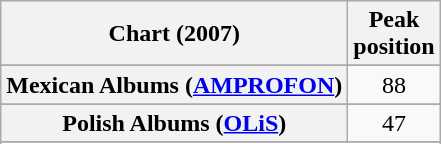<table class="wikitable sortable plainrowheaders" style="text-align:center">
<tr>
<th scope="col">Chart (2007)</th>
<th scope="col">Peak<br>position</th>
</tr>
<tr>
</tr>
<tr>
</tr>
<tr>
</tr>
<tr>
</tr>
<tr>
</tr>
<tr>
</tr>
<tr>
</tr>
<tr>
</tr>
<tr>
<th scope="row">Mexican Albums (<a href='#'>AMPROFON</a>)</th>
<td>88</td>
</tr>
<tr>
</tr>
<tr>
<th scope="row">Polish Albums (<a href='#'>OLiS</a>)</th>
<td>47</td>
</tr>
<tr>
</tr>
<tr>
</tr>
<tr>
</tr>
<tr>
</tr>
<tr>
</tr>
<tr>
</tr>
<tr>
</tr>
</table>
